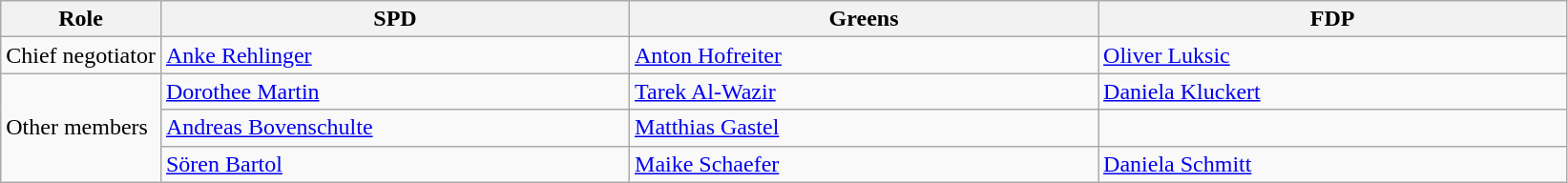<table class="wikitable">
<tr>
<th>Role</th>
<th style="width:20em">SPD</th>
<th style="width:20em">Greens</th>
<th style="width:20em">FDP</th>
</tr>
<tr>
<td>Chief negotiator</td>
<td><a href='#'>Anke Rehlinger</a></td>
<td><a href='#'>Anton Hofreiter</a></td>
<td><a href='#'>Oliver Luksic</a></td>
</tr>
<tr>
<td rowspan="3">Other members</td>
<td><a href='#'>Dorothee Martin</a></td>
<td><a href='#'>Tarek Al-Wazir</a></td>
<td><a href='#'>Daniela Kluckert</a></td>
</tr>
<tr>
<td><a href='#'>Andreas Bovenschulte</a></td>
<td><a href='#'>Matthias Gastel</a></td>
<td></td>
</tr>
<tr>
<td><a href='#'>Sören Bartol</a></td>
<td><a href='#'>Maike Schaefer</a></td>
<td><a href='#'>Daniela Schmitt</a></td>
</tr>
</table>
